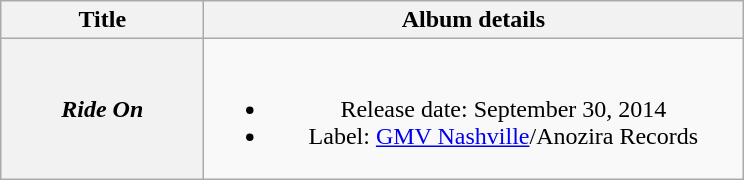<table class="wikitable plainrowheaders" style="text-align:center;">
<tr>
<th style="width:8em;">Title</th>
<th style="width:22em;">Album details</th>
</tr>
<tr>
<th scope="row"><em>Ride On</em></th>
<td><br><ul><li>Release date: September 30, 2014</li><li>Label: <a href='#'>GMV Nashville</a>/Anozira Records</li></ul></td>
</tr>
</table>
